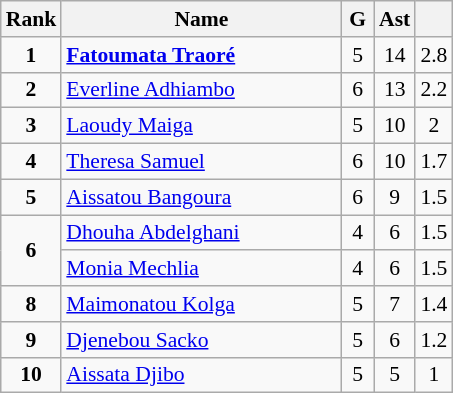<table class="wikitable" style="font-size:90%;">
<tr>
<th width=10px>Rank</th>
<th width=180px>Name</th>
<th width=15px>G</th>
<th width=10px>Ast</th>
<th width=10px></th>
</tr>
<tr align=center>
<td><strong>1</strong></td>
<td align=left> <strong><a href='#'>Fatoumata Traoré</a></strong></td>
<td>5</td>
<td>14</td>
<td>2.8</td>
</tr>
<tr align=center>
<td><strong>2</strong></td>
<td align=left> <a href='#'>Everline Adhiambo</a></td>
<td>6</td>
<td>13</td>
<td>2.2</td>
</tr>
<tr align=center>
<td><strong>3</strong></td>
<td align=left> <a href='#'>Laoudy Maiga</a></td>
<td>5</td>
<td>10</td>
<td>2</td>
</tr>
<tr align=center>
<td><strong>4</strong></td>
<td align=left> <a href='#'>Theresa Samuel</a></td>
<td>6</td>
<td>10</td>
<td>1.7</td>
</tr>
<tr align=center>
<td><strong>5</strong></td>
<td align=left> <a href='#'>Aissatou Bangoura</a></td>
<td>6</td>
<td>9</td>
<td>1.5</td>
</tr>
<tr align=center>
<td rowspan=2><strong>6</strong></td>
<td align=left> <a href='#'>Dhouha Abdelghani</a></td>
<td>4</td>
<td>6</td>
<td>1.5</td>
</tr>
<tr align=center>
<td align=left> <a href='#'>Monia Mechlia</a></td>
<td>4</td>
<td>6</td>
<td>1.5</td>
</tr>
<tr align=center>
<td><strong>8</strong></td>
<td align=left> <a href='#'>Maimonatou Kolga</a></td>
<td>5</td>
<td>7</td>
<td>1.4</td>
</tr>
<tr align=center>
<td><strong>9</strong></td>
<td align=left> <a href='#'>Djenebou Sacko</a></td>
<td>5</td>
<td>6</td>
<td>1.2</td>
</tr>
<tr align=center>
<td><strong>10</strong></td>
<td align=left> <a href='#'>Aissata Djibo</a></td>
<td>5</td>
<td>5</td>
<td>1</td>
</tr>
</table>
